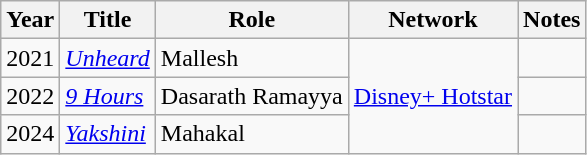<table class="wikitable">
<tr>
<th>Year</th>
<th>Title</th>
<th>Role</th>
<th>Network</th>
<th>Notes</th>
</tr>
<tr>
<td>2021</td>
<td><em><a href='#'>Unheard</a></em></td>
<td>Mallesh</td>
<td rowspan="3"><a href='#'>Disney+ Hotstar</a></td>
<td></td>
</tr>
<tr>
<td>2022</td>
<td><em><a href='#'>9 Hours</a></em></td>
<td>Dasarath Ramayya</td>
<td></td>
</tr>
<tr>
<td>2024</td>
<td><a href='#'><em>Yakshini</em></a></td>
<td>Mahakal</td>
<td></td>
</tr>
</table>
